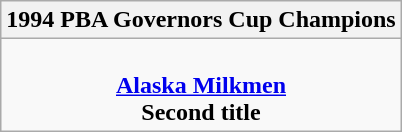<table class=wikitable style="text-align:center; margin:auto">
<tr>
<th>1994 PBA Governors Cup Champions</th>
</tr>
<tr>
<td><br> <strong><a href='#'>Alaska Milkmen</a></strong> <br> <strong>Second title</strong></td>
</tr>
</table>
